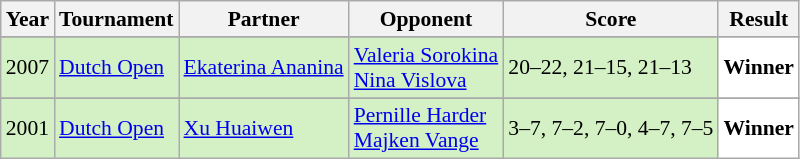<table class="sortable wikitable" style="font-size: 90%;">
<tr>
<th>Year</th>
<th>Tournament</th>
<th>Partner</th>
<th>Opponent</th>
<th>Score</th>
<th>Result</th>
</tr>
<tr>
</tr>
<tr style="background:#D4F1C5">
<td align="center">2007</td>
<td align="left"><a href='#'>Dutch Open</a></td>
<td align="left"> <a href='#'>Ekaterina Ananina</a></td>
<td align="left"> <a href='#'>Valeria Sorokina</a><br> <a href='#'>Nina Vislova</a></td>
<td align="left">20–22, 21–15, 21–13</td>
<td style="text-align:left; background:white"> <strong>Winner</strong></td>
</tr>
<tr>
</tr>
<tr style="background:#D4F1C5">
<td align="center">2001</td>
<td align="left"><a href='#'>Dutch Open</a></td>
<td align="left"> <a href='#'>Xu Huaiwen</a></td>
<td align="left"> <a href='#'>Pernille Harder</a><br> <a href='#'>Majken Vange</a></td>
<td align="left">3–7, 7–2, 7–0, 4–7, 7–5</td>
<td style="text-align:left; background:white"> <strong>Winner</strong></td>
</tr>
</table>
